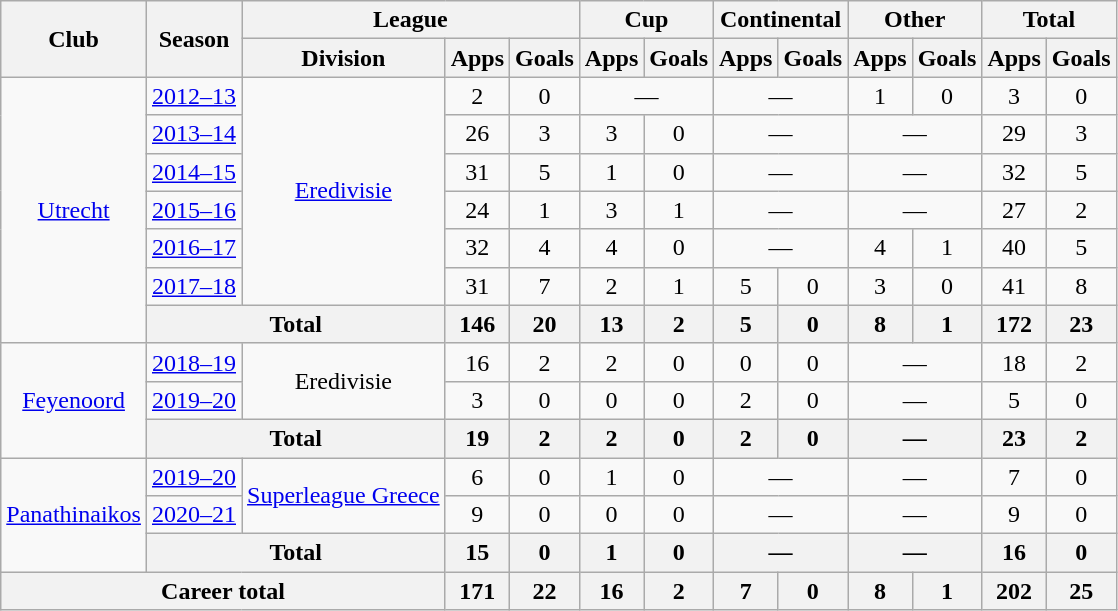<table class="wikitable" style="text-align: center">
<tr>
<th rowspan="2">Club</th>
<th rowspan="2">Season</th>
<th colspan="3">League</th>
<th colspan="2">Cup</th>
<th colspan="2">Continental</th>
<th colspan="2">Other</th>
<th colspan="2">Total</th>
</tr>
<tr>
<th>Division</th>
<th>Apps</th>
<th>Goals</th>
<th>Apps</th>
<th>Goals</th>
<th>Apps</th>
<th>Goals</th>
<th>Apps</th>
<th>Goals</th>
<th>Apps</th>
<th>Goals</th>
</tr>
<tr>
<td rowspan="7"><a href='#'>Utrecht</a></td>
<td><a href='#'>2012–13</a></td>
<td rowspan="6"><a href='#'>Eredivisie</a></td>
<td>2</td>
<td>0</td>
<td colspan="2">—</td>
<td colspan="2">—</td>
<td>1</td>
<td>0</td>
<td>3</td>
<td>0</td>
</tr>
<tr>
<td><a href='#'>2013–14</a></td>
<td>26</td>
<td>3</td>
<td>3</td>
<td>0</td>
<td colspan="2">—</td>
<td colspan="2">—</td>
<td>29</td>
<td>3</td>
</tr>
<tr>
<td><a href='#'>2014–15</a></td>
<td>31</td>
<td>5</td>
<td>1</td>
<td>0</td>
<td colspan="2">—</td>
<td colspan="2">—</td>
<td>32</td>
<td>5</td>
</tr>
<tr>
<td><a href='#'>2015–16</a></td>
<td>24</td>
<td>1</td>
<td>3</td>
<td>1</td>
<td colspan="2">—</td>
<td colspan="2">—</td>
<td>27</td>
<td>2</td>
</tr>
<tr>
<td><a href='#'>2016–17</a></td>
<td>32</td>
<td>4</td>
<td>4</td>
<td>0</td>
<td colspan="2">—</td>
<td>4</td>
<td>1</td>
<td>40</td>
<td>5</td>
</tr>
<tr>
<td><a href='#'>2017–18</a></td>
<td>31</td>
<td>7</td>
<td>2</td>
<td>1</td>
<td>5</td>
<td>0</td>
<td>3</td>
<td>0</td>
<td>41</td>
<td>8</td>
</tr>
<tr>
<th colspan="2">Total</th>
<th>146</th>
<th>20</th>
<th>13</th>
<th>2</th>
<th>5</th>
<th>0</th>
<th>8</th>
<th>1</th>
<th>172</th>
<th>23</th>
</tr>
<tr>
<td rowspan="3"><a href='#'>Feyenoord</a></td>
<td><a href='#'>2018–19</a></td>
<td rowspan="2">Eredivisie</td>
<td>16</td>
<td>2</td>
<td>2</td>
<td>0</td>
<td>0</td>
<td>0</td>
<td colspan="2">—</td>
<td>18</td>
<td>2</td>
</tr>
<tr>
<td><a href='#'>2019–20</a></td>
<td>3</td>
<td>0</td>
<td>0</td>
<td>0</td>
<td>2</td>
<td>0</td>
<td colspan="2">—</td>
<td>5</td>
<td>0</td>
</tr>
<tr>
<th colspan="2">Total</th>
<th>19</th>
<th>2</th>
<th>2</th>
<th>0</th>
<th>2</th>
<th>0</th>
<th colspan="2">—</th>
<th>23</th>
<th>2</th>
</tr>
<tr>
<td rowspan="3"><a href='#'>Panathinaikos</a></td>
<td><a href='#'>2019–20</a></td>
<td rowspan="2"><a href='#'>Superleague Greece</a></td>
<td>6</td>
<td>0</td>
<td>1</td>
<td>0</td>
<td colspan="2">—</td>
<td colspan="2">—</td>
<td>7</td>
<td>0</td>
</tr>
<tr>
<td><a href='#'>2020–21</a></td>
<td>9</td>
<td>0</td>
<td>0</td>
<td>0</td>
<td colspan="2">—</td>
<td colspan="2">—</td>
<td>9</td>
<td>0</td>
</tr>
<tr>
<th colspan="2">Total</th>
<th>15</th>
<th>0</th>
<th>1</th>
<th>0</th>
<th colspan="2">—</th>
<th colspan="2">—</th>
<th>16</th>
<th>0</th>
</tr>
<tr>
<th colspan="3">Career total</th>
<th>171</th>
<th>22</th>
<th>16</th>
<th>2</th>
<th>7</th>
<th>0</th>
<th>8</th>
<th>1</th>
<th>202</th>
<th>25</th>
</tr>
</table>
